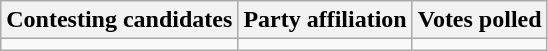<table class="wikitable sortable">
<tr>
<th>Contesting candidates</th>
<th>Party affiliation</th>
<th>Votes polled</th>
</tr>
<tr>
<td></td>
<td></td>
<td></td>
</tr>
</table>
